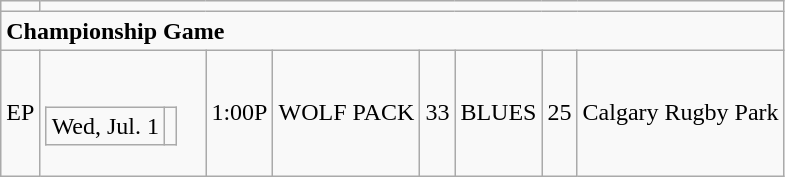<table class="wikitable">
<tr>
<td></td>
</tr>
<tr>
<td colspan="10"><strong>Championship Game</strong></td>
</tr>
<tr>
<td>EP</td>
<td><br><table class="wikitable">
<tr>
<td>Wed, Jul. 1</td>
<td></td>
</tr>
</table>
</td>
<td>1:00P</td>
<td>WOLF PACK</td>
<td>33</td>
<td>BLUES</td>
<td>25</td>
<td>Calgary Rugby Park</td>
</tr>
</table>
